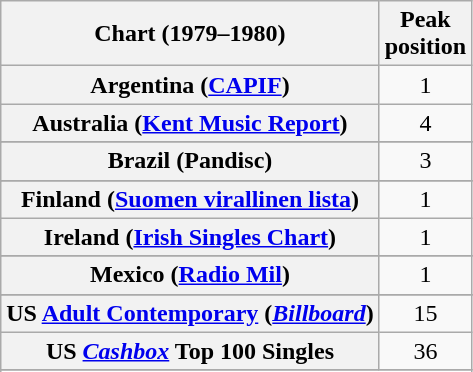<table class="wikitable sortable plainrowheaders" style="text-align:center">
<tr>
<th>Chart (1979–1980)</th>
<th>Peak<br>position</th>
</tr>
<tr>
<th scope="row">Argentina (<a href='#'>CAPIF</a>)</th>
<td align="center">1</td>
</tr>
<tr>
<th scope="row">Australia (<a href='#'>Kent Music Report</a>)</th>
<td style="text-align:center;">4</td>
</tr>
<tr>
</tr>
<tr>
</tr>
<tr>
<th scope="row">Brazil (Pandisc)</th>
<td>3</td>
</tr>
<tr>
</tr>
<tr>
</tr>
<tr>
<th scope="row">Finland (<a href='#'>Suomen virallinen lista</a>)</th>
<td style="text-align:center;">1</td>
</tr>
<tr>
<th scope="row">Ireland (<a href='#'>Irish Singles Chart</a>)</th>
<td style="text-align:center;">1</td>
</tr>
<tr>
</tr>
<tr>
</tr>
<tr>
<th scope="row">Mexico (<a href='#'>Radio Mil</a>)</th>
<td style="text-align:center;">1</td>
</tr>
<tr>
</tr>
<tr>
</tr>
<tr>
</tr>
<tr>
</tr>
<tr>
</tr>
<tr>
</tr>
<tr>
<th scope="row">US <a href='#'>Adult Contemporary</a> (<em><a href='#'>Billboard</a></em>)</th>
<td style="text-align:center;">15</td>
</tr>
<tr>
<th scope="row">US <em><a href='#'>Cashbox</a></em> Top 100 Singles</th>
<td style="text-align:center;">36</td>
</tr>
<tr>
</tr>
<tr>
</tr>
</table>
